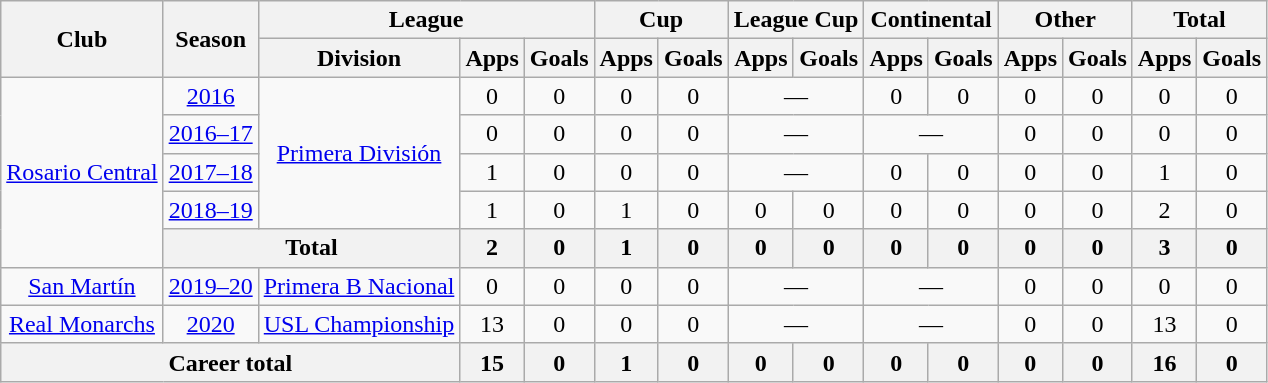<table class="wikitable" style="text-align:center">
<tr>
<th rowspan="2">Club</th>
<th rowspan="2">Season</th>
<th colspan="3">League</th>
<th colspan="2">Cup</th>
<th colspan="2">League Cup</th>
<th colspan="2">Continental</th>
<th colspan="2">Other</th>
<th colspan="2">Total</th>
</tr>
<tr>
<th>Division</th>
<th>Apps</th>
<th>Goals</th>
<th>Apps</th>
<th>Goals</th>
<th>Apps</th>
<th>Goals</th>
<th>Apps</th>
<th>Goals</th>
<th>Apps</th>
<th>Goals</th>
<th>Apps</th>
<th>Goals</th>
</tr>
<tr>
<td rowspan="5"><a href='#'>Rosario Central</a></td>
<td><a href='#'>2016</a></td>
<td rowspan="4"><a href='#'>Primera División</a></td>
<td>0</td>
<td>0</td>
<td>0</td>
<td>0</td>
<td colspan="2">—</td>
<td>0</td>
<td>0</td>
<td>0</td>
<td>0</td>
<td>0</td>
<td>0</td>
</tr>
<tr>
<td><a href='#'>2016–17</a></td>
<td>0</td>
<td>0</td>
<td>0</td>
<td>0</td>
<td colspan="2">—</td>
<td colspan="2">—</td>
<td>0</td>
<td>0</td>
<td>0</td>
<td>0</td>
</tr>
<tr>
<td><a href='#'>2017–18</a></td>
<td>1</td>
<td>0</td>
<td>0</td>
<td>0</td>
<td colspan="2">—</td>
<td>0</td>
<td>0</td>
<td>0</td>
<td>0</td>
<td>1</td>
<td>0</td>
</tr>
<tr>
<td><a href='#'>2018–19</a></td>
<td>1</td>
<td>0</td>
<td>1</td>
<td>0</td>
<td>0</td>
<td>0</td>
<td>0</td>
<td>0</td>
<td>0</td>
<td>0</td>
<td>2</td>
<td>0</td>
</tr>
<tr>
<th colspan="2">Total</th>
<th>2</th>
<th>0</th>
<th>1</th>
<th>0</th>
<th>0</th>
<th>0</th>
<th>0</th>
<th>0</th>
<th>0</th>
<th>0</th>
<th>3</th>
<th>0</th>
</tr>
<tr>
<td rowspan="1"><a href='#'>San Martín</a></td>
<td><a href='#'>2019–20</a></td>
<td rowspan="1"><a href='#'>Primera B Nacional</a></td>
<td>0</td>
<td>0</td>
<td>0</td>
<td>0</td>
<td colspan="2">—</td>
<td colspan="2">—</td>
<td>0</td>
<td>0</td>
<td>0</td>
<td>0</td>
</tr>
<tr>
<td rowspan="1"><a href='#'>Real Monarchs</a></td>
<td><a href='#'>2020</a></td>
<td rowspan="1"><a href='#'>USL Championship</a></td>
<td>13</td>
<td>0</td>
<td>0</td>
<td>0</td>
<td colspan="2">—</td>
<td colspan="2">—</td>
<td>0</td>
<td>0</td>
<td>13</td>
<td>0</td>
</tr>
<tr>
<th colspan="3">Career total</th>
<th>15</th>
<th>0</th>
<th>1</th>
<th>0</th>
<th>0</th>
<th>0</th>
<th>0</th>
<th>0</th>
<th>0</th>
<th>0</th>
<th>16</th>
<th>0</th>
</tr>
</table>
